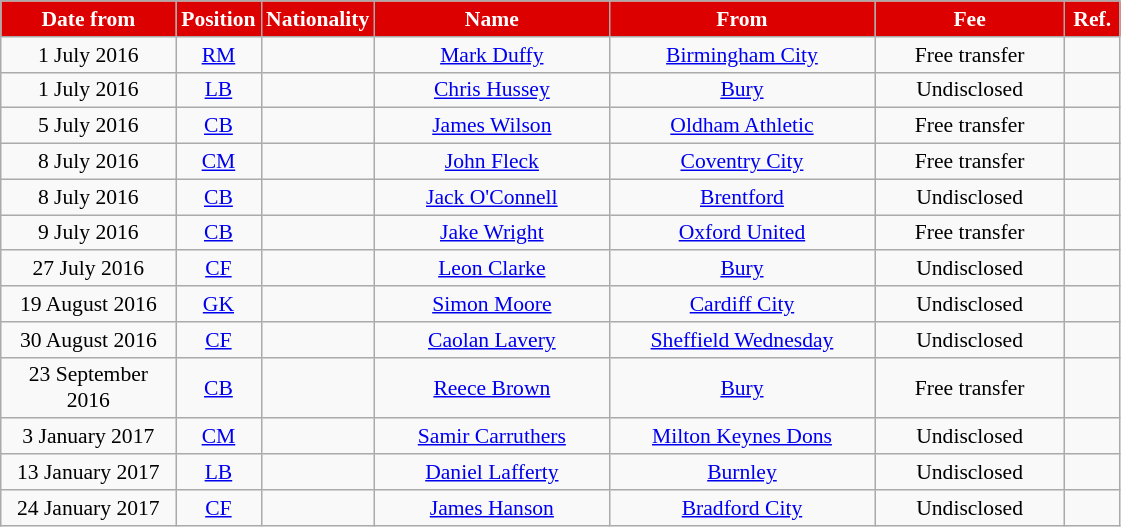<table class="wikitable"  style="text-align:center; font-size:90%; ">
<tr>
<th style="background:#DD0000; color:white; width:110px;">Date from</th>
<th style="background:#DD0000; color:white; width:50px;">Position</th>
<th style="background:#DD0000; color:white; width:50px;">Nationality</th>
<th style="background:#DD0000; color:white; width:150px;">Name</th>
<th style="background:#DD0000; color:white; width:170px;">From</th>
<th style="background:#DD0000; color:white; width:120px;">Fee</th>
<th style="background:#DD0000; color:white; width:30px;">Ref.</th>
</tr>
<tr>
<td>1 July 2016</td>
<td><a href='#'>RM</a></td>
<td></td>
<td><a href='#'>Mark Duffy</a></td>
<td><a href='#'>Birmingham City</a></td>
<td>Free transfer</td>
<td></td>
</tr>
<tr>
<td>1 July 2016</td>
<td><a href='#'>LB</a></td>
<td></td>
<td><a href='#'>Chris Hussey</a></td>
<td><a href='#'>Bury</a></td>
<td>Undisclosed</td>
<td></td>
</tr>
<tr>
<td>5 July 2016</td>
<td><a href='#'>CB</a></td>
<td></td>
<td><a href='#'>James Wilson</a></td>
<td><a href='#'>Oldham Athletic</a></td>
<td>Free transfer</td>
<td></td>
</tr>
<tr>
<td>8 July 2016</td>
<td><a href='#'>CM</a></td>
<td></td>
<td><a href='#'>John Fleck</a></td>
<td><a href='#'>Coventry City</a></td>
<td>Free transfer</td>
<td></td>
</tr>
<tr>
<td>8 July 2016</td>
<td><a href='#'>CB</a></td>
<td></td>
<td><a href='#'>Jack O'Connell</a></td>
<td><a href='#'>Brentford</a></td>
<td>Undisclosed</td>
<td></td>
</tr>
<tr>
<td>9 July 2016</td>
<td><a href='#'>CB</a></td>
<td></td>
<td><a href='#'>Jake Wright</a></td>
<td><a href='#'>Oxford United</a></td>
<td>Free transfer</td>
<td></td>
</tr>
<tr>
<td>27 July 2016</td>
<td><a href='#'>CF</a></td>
<td></td>
<td><a href='#'>Leon Clarke</a></td>
<td><a href='#'>Bury</a></td>
<td>Undisclosed</td>
<td></td>
</tr>
<tr>
<td>19 August 2016</td>
<td><a href='#'>GK</a></td>
<td></td>
<td><a href='#'>Simon Moore</a></td>
<td><a href='#'>Cardiff City</a></td>
<td>Undisclosed</td>
<td></td>
</tr>
<tr>
<td>30 August 2016</td>
<td><a href='#'>CF</a></td>
<td></td>
<td><a href='#'>Caolan Lavery</a></td>
<td><a href='#'>Sheffield Wednesday</a></td>
<td>Undisclosed</td>
<td></td>
</tr>
<tr>
<td>23 September 2016</td>
<td><a href='#'>CB</a></td>
<td></td>
<td><a href='#'>Reece Brown</a></td>
<td><a href='#'>Bury</a></td>
<td>Free transfer</td>
<td></td>
</tr>
<tr>
<td>3 January 2017</td>
<td><a href='#'>CM</a></td>
<td></td>
<td><a href='#'>Samir Carruthers</a></td>
<td><a href='#'>Milton Keynes Dons</a></td>
<td>Undisclosed</td>
<td></td>
</tr>
<tr>
<td>13 January 2017</td>
<td><a href='#'>LB</a></td>
<td></td>
<td><a href='#'>Daniel Lafferty</a></td>
<td><a href='#'>Burnley</a></td>
<td>Undisclosed</td>
<td></td>
</tr>
<tr>
<td>24 January 2017</td>
<td><a href='#'>CF</a></td>
<td></td>
<td><a href='#'>James Hanson</a></td>
<td><a href='#'>Bradford City</a></td>
<td>Undisclosed</td>
<td></td>
</tr>
</table>
